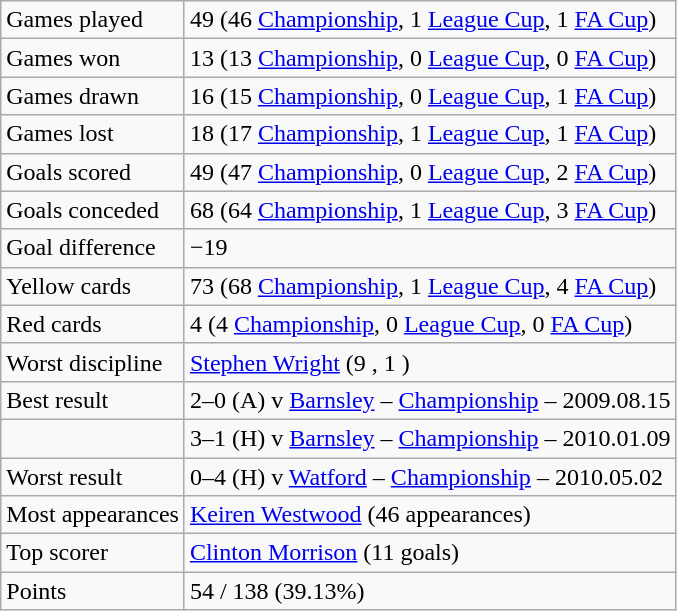<table class="wikitable">
<tr>
<td>Games played</td>
<td>49 (46 <a href='#'>Championship</a>, 1 <a href='#'>League Cup</a>, 1 <a href='#'>FA Cup</a>)</td>
</tr>
<tr>
<td>Games won</td>
<td>13 (13 <a href='#'>Championship</a>, 0 <a href='#'>League Cup</a>, 0 <a href='#'>FA Cup</a>)</td>
</tr>
<tr>
<td>Games drawn</td>
<td>16 (15 <a href='#'>Championship</a>, 0 <a href='#'>League Cup</a>, 1 <a href='#'>FA Cup</a>)</td>
</tr>
<tr>
<td>Games lost</td>
<td>18 (17 <a href='#'>Championship</a>, 1 <a href='#'>League Cup</a>, 1 <a href='#'>FA Cup</a>)</td>
</tr>
<tr>
<td>Goals scored</td>
<td>49 (47 <a href='#'>Championship</a>, 0 <a href='#'>League Cup</a>, 2 <a href='#'>FA Cup</a>)</td>
</tr>
<tr>
<td>Goals conceded</td>
<td>68 (64 <a href='#'>Championship</a>, 1 <a href='#'>League Cup</a>, 3 <a href='#'>FA Cup</a>)</td>
</tr>
<tr>
<td>Goal difference</td>
<td>−19</td>
</tr>
<tr>
<td>Yellow cards</td>
<td>73 (68 <a href='#'>Championship</a>, 1 <a href='#'>League Cup</a>, 4 <a href='#'>FA Cup</a>)</td>
</tr>
<tr>
<td>Red cards</td>
<td>4 (4 <a href='#'>Championship</a>, 0 <a href='#'>League Cup</a>, 0 <a href='#'>FA Cup</a>)</td>
</tr>
<tr>
<td>Worst discipline</td>
<td> <a href='#'>Stephen Wright</a> (9 , 1 )</td>
</tr>
<tr>
<td>Best result</td>
<td>2–0 (A) v <a href='#'>Barnsley</a> – <a href='#'>Championship</a> – 2009.08.15</td>
</tr>
<tr>
<td></td>
<td>3–1 (H) v <a href='#'>Barnsley</a> – <a href='#'>Championship</a> – 2010.01.09</td>
</tr>
<tr>
<td>Worst result</td>
<td>0–4 (H) v <a href='#'>Watford</a> – <a href='#'>Championship</a> – 2010.05.02</td>
</tr>
<tr>
<td>Most appearances</td>
<td> <a href='#'>Keiren Westwood</a> (46 appearances)</td>
</tr>
<tr>
<td>Top scorer</td>
<td> <a href='#'>Clinton Morrison</a> (11 goals)</td>
</tr>
<tr>
<td>Points</td>
<td>54 / 138 (39.13%)</td>
</tr>
</table>
